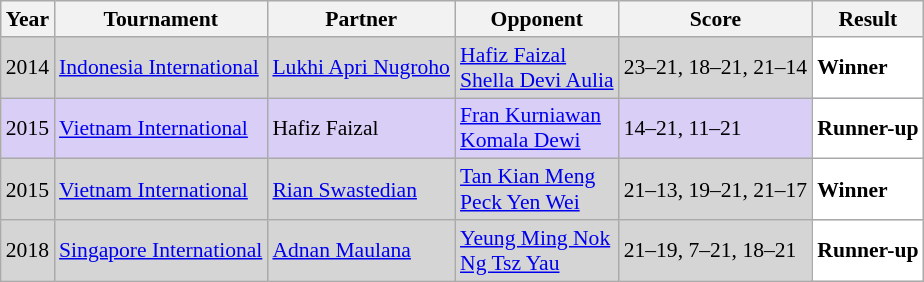<table class="sortable wikitable" style="font-size: 90%;">
<tr>
<th>Year</th>
<th>Tournament</th>
<th>Partner</th>
<th>Opponent</th>
<th>Score</th>
<th>Result</th>
</tr>
<tr style="background:#D5D5D5">
<td align="center">2014</td>
<td align="left"><a href='#'>Indonesia International</a></td>
<td align="left"> <a href='#'>Lukhi Apri Nugroho</a></td>
<td align="left"> <a href='#'>Hafiz Faizal</a> <br>  <a href='#'>Shella Devi Aulia</a></td>
<td align="left">23–21, 18–21, 21–14</td>
<td style="text-align: left; background:white"> <strong>Winner</strong></td>
</tr>
<tr style="background:#D8CEF6">
<td align="center">2015</td>
<td align="left"><a href='#'>Vietnam International</a></td>
<td align="left"> Hafiz Faizal</td>
<td align="left"> <a href='#'>Fran Kurniawan</a> <br>  <a href='#'>Komala Dewi</a></td>
<td align="left">14–21, 11–21</td>
<td style="text-align: left; background:white"> <strong>Runner-up</strong></td>
</tr>
<tr style="background:#D5D5D5">
<td align="center">2015</td>
<td align="left"><a href='#'>Vietnam International</a></td>
<td align="left"> <a href='#'>Rian Swastedian</a></td>
<td align="left"> <a href='#'>Tan Kian Meng</a> <br>  <a href='#'>Peck Yen Wei</a></td>
<td align="left">21–13, 19–21, 21–17</td>
<td style="text-align: left; background:white"> <strong>Winner</strong></td>
</tr>
<tr style="background:#D5D5D5">
<td align="center">2018</td>
<td align="left"><a href='#'>Singapore International</a></td>
<td align="left"> <a href='#'>Adnan Maulana</a></td>
<td align="left"> <a href='#'>Yeung Ming Nok</a> <br>  <a href='#'>Ng Tsz Yau</a></td>
<td align="left">21–19, 7–21, 18–21</td>
<td style="text-align: left; background:white"> <strong>Runner-up</strong></td>
</tr>
</table>
